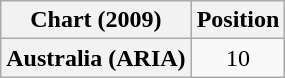<table class="wikitable plainrowheaders" style="text-align:center">
<tr>
<th scope="col">Chart (2009)</th>
<th scope="col">Position</th>
</tr>
<tr>
<th scope="row">Australia (ARIA)</th>
<td>10</td>
</tr>
</table>
